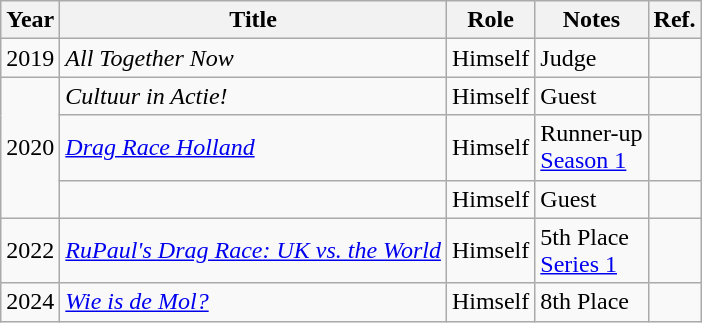<table class="wikitable sortable">
<tr>
<th>Year</th>
<th>Title</th>
<th>Role</th>
<th class="unsortable">Notes</th>
<th class="unsortable">Ref.</th>
</tr>
<tr>
<td>2019</td>
<td><em>All Together Now</em></td>
<td>Himself</td>
<td>Judge</td>
<td></td>
</tr>
<tr>
<td rowspan="3">2020</td>
<td><em>Cultuur in Actie!</em></td>
<td>Himself</td>
<td>Guest</td>
<td></td>
</tr>
<tr>
<td><em><a href='#'>Drag Race Holland</a></em></td>
<td>Himself</td>
<td>Runner-up<br><a href='#'>Season 1</a></td>
<td></td>
</tr>
<tr>
<td><em></em></td>
<td>Himself</td>
<td>Guest</td>
<td></td>
</tr>
<tr>
<td>2022</td>
<td><em><a href='#'>RuPaul's Drag Race: UK vs. the World</a></em></td>
<td>Himself</td>
<td>5th Place<br><a href='#'>Series 1</a></td>
<td></td>
</tr>
<tr>
<td>2024</td>
<td><em><a href='#'>Wie is de Mol?</a></em></td>
<td>Himself</td>
<td>8th Place</td>
<td></td>
</tr>
</table>
